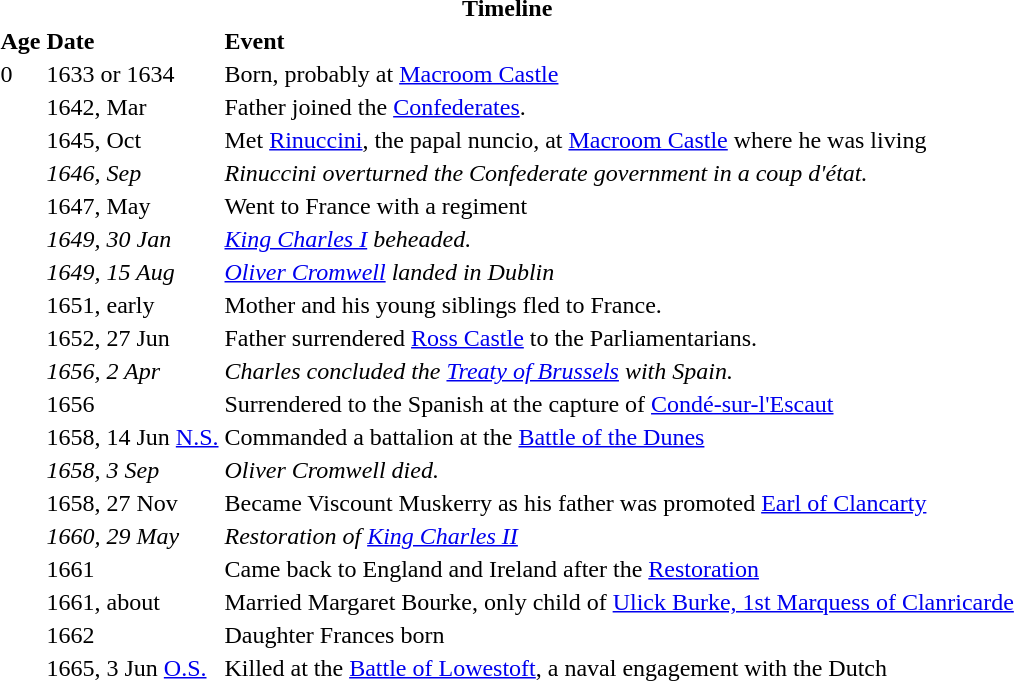<table>
<tr>
<th colspan=3>Timeline</th>
</tr>
<tr>
<th align="left">Age</th>
<th align="left">Date</th>
<th align="left">Event</th>
</tr>
<tr>
<td>0</td>
<td>1633 or 1634</td>
<td>Born, probably at <a href='#'>Macroom Castle</a></td>
</tr>
<tr>
<td></td>
<td>1642, Mar</td>
<td>Father joined the <a href='#'>Confederates</a>.</td>
</tr>
<tr>
<td></td>
<td>1645, Oct</td>
<td>Met <a href='#'>Rinuccini</a>, the papal nuncio, at <a href='#'>Macroom Castle</a> where he was living</td>
</tr>
<tr>
<td></td>
<td><em>1646, Sep</em></td>
<td><em>Rinuccini overturned the Confederate government in a coup d'état.</em></td>
</tr>
<tr>
<td></td>
<td>1647, May</td>
<td>Went to France with a regiment</td>
</tr>
<tr>
<td></td>
<td><em>1649, 30 Jan</em></td>
<td><em><a href='#'>King Charles I</a> beheaded.</em></td>
</tr>
<tr>
<td></td>
<td><em>1649, 15 Aug</em></td>
<td><em><a href='#'>Oliver Cromwell</a> landed in Dublin</em></td>
</tr>
<tr>
<td></td>
<td>1651, early</td>
<td>Mother and his young siblings fled to France.</td>
</tr>
<tr>
<td></td>
<td>1652, 27 Jun</td>
<td>Father surrendered <a href='#'>Ross Castle</a> to the Parliamentarians.</td>
</tr>
<tr>
<td></td>
<td><em>1656, 2 Apr</em></td>
<td><em>Charles concluded the <a href='#'>Treaty of Brussels</a> with Spain.</em></td>
</tr>
<tr>
<td></td>
<td>1656</td>
<td>Surrendered to the Spanish at the capture of <a href='#'>Condé-sur-l'Escaut</a></td>
</tr>
<tr>
<td></td>
<td>1658, 14 Jun <a href='#'>N.S.</a></td>
<td>Commanded a battalion at the <a href='#'>Battle of the Dunes</a></td>
</tr>
<tr>
<td></td>
<td><em>1658, 3 Sep</em></td>
<td><em>Oliver Cromwell died.</em></td>
</tr>
<tr>
<td></td>
<td>1658, 27 Nov</td>
<td>Became Viscount Muskerry as his father was promoted <a href='#'>Earl of Clancarty</a></td>
</tr>
<tr>
<td></td>
<td><em>1660, 29 May</em></td>
<td><em>Restoration of <a href='#'>King Charles II</a></em></td>
</tr>
<tr>
<td></td>
<td>1661</td>
<td>Came back to England and Ireland after the <a href='#'>Restoration</a></td>
</tr>
<tr>
<td></td>
<td>1661, about</td>
<td>Married Margaret Bourke, only child of <a href='#'>Ulick Burke, 1st Marquess of Clanricarde</a></td>
</tr>
<tr>
<td></td>
<td>1662</td>
<td>Daughter Frances born</td>
</tr>
<tr>
<td></td>
<td>1665, 3 Jun <a href='#'>O.S.</a></td>
<td>Killed at the <a href='#'>Battle of Lowestoft</a>, a naval engagement with the Dutch</td>
</tr>
</table>
